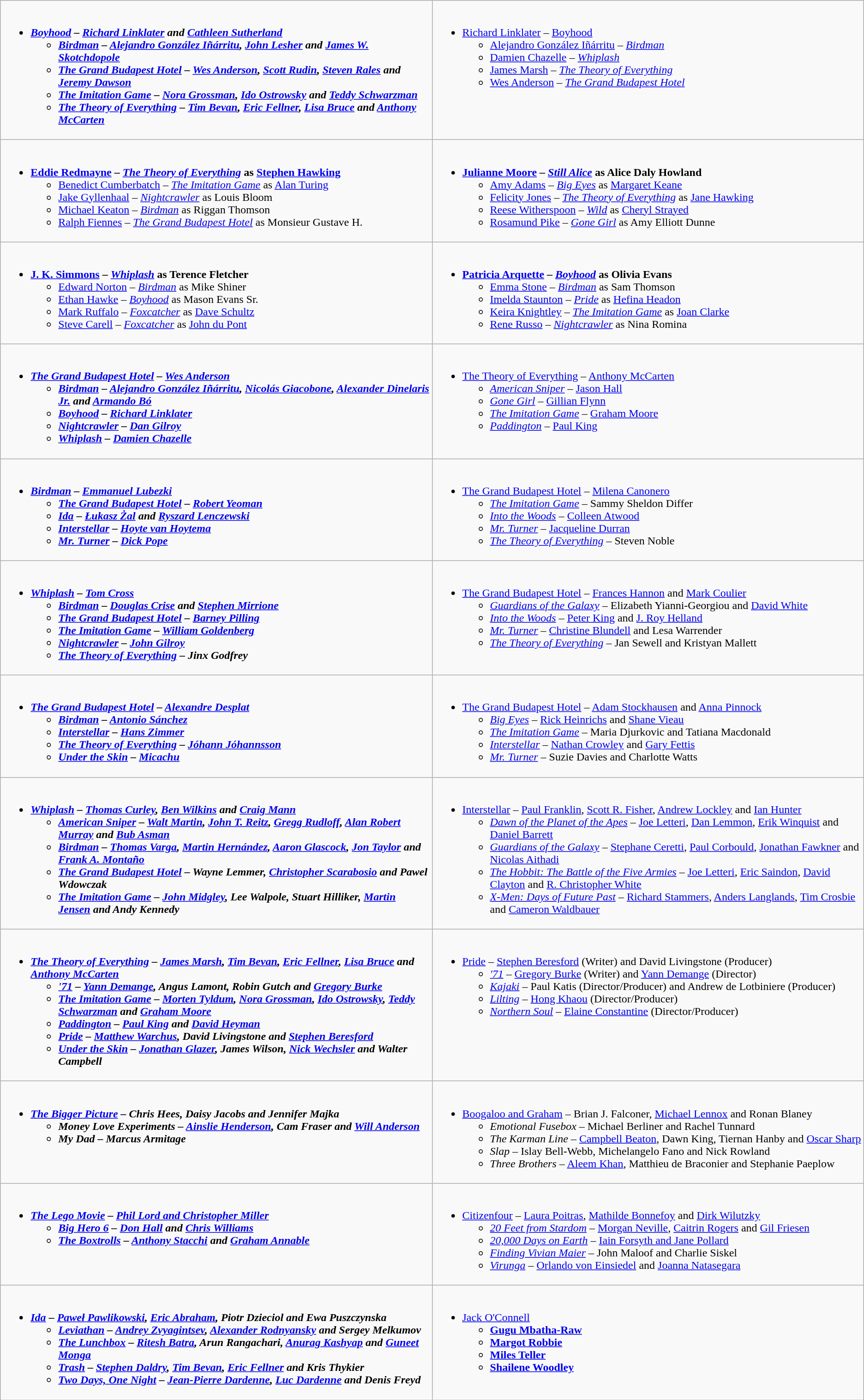<table class=wikitable>
<tr>
<td valign="top" width="50%"><br><ul><li><strong><em><a href='#'>Boyhood</a><em> – <a href='#'>Richard Linklater</a> and <a href='#'>Cathleen Sutherland</a><strong><ul><li></em><a href='#'>Birdman</a><em> – <a href='#'>Alejandro González Iñárritu</a>, <a href='#'>John Lesher</a> and <a href='#'>James W. Skotchdopole</a></li><li></em><a href='#'>The Grand Budapest Hotel</a><em> – <a href='#'>Wes Anderson</a>, <a href='#'>Scott Rudin</a>, <a href='#'>Steven Rales</a> and <a href='#'>Jeremy Dawson</a></li><li></em><a href='#'>The Imitation Game</a><em> – <a href='#'>Nora Grossman</a>, <a href='#'>Ido Ostrowsky</a> and <a href='#'>Teddy Schwarzman</a></li><li></em><a href='#'>The Theory of Everything</a><em> – <a href='#'>Tim Bevan</a>, <a href='#'>Eric Fellner</a>, <a href='#'>Lisa Bruce</a> and <a href='#'>Anthony McCarten</a></li></ul></li></ul></td>
<td valign="top" width="50%"><br><ul><li></strong><a href='#'>Richard Linklater</a> – </em><a href='#'>Boyhood</a></em></strong><ul><li><a href='#'>Alejandro González Iñárritu</a> – <em><a href='#'>Birdman</a></em></li><li><a href='#'>Damien Chazelle</a> – <em><a href='#'>Whiplash</a></em></li><li><a href='#'>James Marsh</a> – <em><a href='#'>The Theory of Everything</a></em></li><li><a href='#'>Wes Anderson</a> – <em><a href='#'>The Grand Budapest Hotel</a></em></li></ul></li></ul></td>
</tr>
<tr>
<td valign="top" width="50%"><br><ul><li><strong><a href='#'>Eddie Redmayne</a> – <em><a href='#'>The Theory of Everything</a></em> as <a href='#'>Stephen Hawking</a></strong><ul><li><a href='#'>Benedict Cumberbatch</a> – <em><a href='#'>The Imitation Game</a></em> as <a href='#'>Alan Turing</a></li><li><a href='#'>Jake Gyllenhaal</a> – <em><a href='#'>Nightcrawler</a></em> as Louis Bloom</li><li><a href='#'>Michael Keaton</a> – <em><a href='#'>Birdman</a></em> as Riggan Thomson</li><li><a href='#'>Ralph Fiennes</a> – <em><a href='#'>The Grand Budapest Hotel</a></em> as Monsieur Gustave H.</li></ul></li></ul></td>
<td valign="top" width="50%"><br><ul><li><strong><a href='#'>Julianne Moore</a> – <em><a href='#'>Still Alice</a></em> as Alice Daly Howland</strong><ul><li><a href='#'>Amy Adams</a> – <em><a href='#'>Big Eyes</a></em> as <a href='#'>Margaret Keane</a></li><li><a href='#'>Felicity Jones</a> – <em><a href='#'>The Theory of Everything</a></em> as <a href='#'>Jane Hawking</a></li><li><a href='#'>Reese Witherspoon</a> – <em><a href='#'>Wild</a></em> as <a href='#'>Cheryl Strayed</a></li><li><a href='#'>Rosamund Pike</a> – <em><a href='#'>Gone Girl</a></em> as Amy Elliott Dunne</li></ul></li></ul></td>
</tr>
<tr>
<td valign="top" width="50%"><br><ul><li><strong><a href='#'>J. K. Simmons</a> – <em><a href='#'>Whiplash</a></em> as Terence Fletcher</strong><ul><li><a href='#'>Edward Norton</a> – <em><a href='#'>Birdman</a></em> as Mike Shiner</li><li><a href='#'>Ethan Hawke</a> – <em><a href='#'>Boyhood</a></em> as Mason Evans Sr.</li><li><a href='#'>Mark Ruffalo</a> – <em><a href='#'>Foxcatcher</a></em> as <a href='#'>Dave Schultz</a></li><li><a href='#'>Steve Carell</a> – <em><a href='#'>Foxcatcher</a></em> as <a href='#'>John du Pont</a></li></ul></li></ul></td>
<td valign="top" width="50%"><br><ul><li><strong><a href='#'>Patricia Arquette</a> – <em><a href='#'>Boyhood</a></em> as Olivia Evans</strong><ul><li><a href='#'>Emma Stone</a> – <em><a href='#'>Birdman</a></em> as Sam Thomson</li><li><a href='#'>Imelda Staunton</a> – <em><a href='#'>Pride</a></em> as <a href='#'>Hefina Headon</a></li><li><a href='#'>Keira Knightley</a> – <em><a href='#'>The Imitation Game</a></em> as <a href='#'>Joan Clarke</a></li><li><a href='#'>Rene Russo</a> – <em><a href='#'>Nightcrawler</a></em> as Nina Romina</li></ul></li></ul></td>
</tr>
<tr>
<td valign="top" width="50%"><br><ul><li><strong><em><a href='#'>The Grand Budapest Hotel</a><em> – <a href='#'>Wes Anderson</a><strong><ul><li></em><a href='#'>Birdman</a><em> – <a href='#'>Alejandro González Iñárritu</a>, <a href='#'>Nicolás Giacobone</a>, <a href='#'>Alexander Dinelaris Jr.</a> and <a href='#'>Armando Bó</a></li><li></em><a href='#'>Boyhood</a><em> – <a href='#'>Richard Linklater</a></li><li></em><a href='#'>Nightcrawler</a><em> – <a href='#'>Dan Gilroy</a></li><li></em><a href='#'>Whiplash</a><em> – <a href='#'>Damien Chazelle</a></li></ul></li></ul></td>
<td valign="top" width="50%"><br><ul><li></em></strong><a href='#'>The Theory of Everything</a></em> – <a href='#'>Anthony McCarten</a></strong><ul><li><em><a href='#'>American Sniper</a></em> – <a href='#'>Jason Hall</a></li><li><em><a href='#'>Gone Girl</a></em> – <a href='#'>Gillian Flynn</a></li><li><em><a href='#'>The Imitation Game</a></em> – <a href='#'>Graham Moore</a></li><li><em><a href='#'>Paddington</a></em> – <a href='#'>Paul King</a></li></ul></li></ul></td>
</tr>
<tr>
<td valign="top" width="50%"><br><ul><li><strong><em><a href='#'>Birdman</a><em> – <a href='#'>Emmanuel Lubezki</a><strong><ul><li></em><a href='#'>The Grand Budapest Hotel</a><em> – <a href='#'>Robert Yeoman</a></li><li></em><a href='#'>Ida</a><em> – <a href='#'>Łukasz Żal</a> and <a href='#'>Ryszard Lenczewski</a></li><li></em><a href='#'>Interstellar</a><em> – <a href='#'>Hoyte van Hoytema</a></li><li></em><a href='#'>Mr. Turner</a><em> – <a href='#'>Dick Pope</a></li></ul></li></ul></td>
<td valign="top" width="50%"><br><ul><li></em></strong><a href='#'>The Grand Budapest Hotel</a></em> – <a href='#'>Milena Canonero</a></strong><ul><li><em><a href='#'>The Imitation Game</a></em> – Sammy Sheldon Differ</li><li><em><a href='#'>Into the Woods</a></em> – <a href='#'>Colleen Atwood</a></li><li><em><a href='#'>Mr. Turner</a></em> – <a href='#'>Jacqueline Durran</a></li><li><em><a href='#'>The Theory of Everything</a></em> – Steven Noble</li></ul></li></ul></td>
</tr>
<tr>
<td valign="top" width="50%"><br><ul><li><strong><em><a href='#'>Whiplash</a><em> – <a href='#'>Tom Cross</a><strong><ul><li></em><a href='#'>Birdman</a><em> – <a href='#'>Douglas Crise</a> and <a href='#'>Stephen Mirrione</a></li><li></em><a href='#'>The Grand Budapest Hotel</a><em> – <a href='#'>Barney Pilling</a></li><li></em><a href='#'>The Imitation Game</a><em> – <a href='#'>William Goldenberg</a></li><li></em><a href='#'>Nightcrawler</a><em> – <a href='#'>John Gilroy</a></li><li></em><a href='#'>The Theory of Everything</a><em> – Jinx Godfrey</li></ul></li></ul></td>
<td valign="top" width="50%"><br><ul><li></em></strong><a href='#'>The Grand Budapest Hotel</a></em> – <a href='#'>Frances Hannon</a> and <a href='#'>Mark Coulier</a></strong><ul><li><em><a href='#'>Guardians of the Galaxy</a></em> – Elizabeth Yianni-Georgiou and <a href='#'>David White</a></li><li><em><a href='#'>Into the Woods</a></em> – <a href='#'>Peter King</a> and <a href='#'>J. Roy Helland</a></li><li><em><a href='#'>Mr. Turner</a></em> – <a href='#'>Christine Blundell</a> and Lesa Warrender</li><li><em><a href='#'>The Theory of Everything</a></em> – Jan Sewell and Kristyan Mallett</li></ul></li></ul></td>
</tr>
<tr>
<td valign="top" width="50%"><br><ul><li><strong><em><a href='#'>The Grand Budapest Hotel</a><em> – <a href='#'>Alexandre Desplat</a><strong><ul><li></em><a href='#'>Birdman</a><em> – <a href='#'>Antonio Sánchez</a></li><li></em><a href='#'>Interstellar</a><em> – <a href='#'>Hans Zimmer</a></li><li></em><a href='#'>The Theory of Everything</a><em> – <a href='#'>Jóhann Jóhannsson</a></li><li></em><a href='#'>Under the Skin</a><em> – <a href='#'>Micachu</a></li></ul></li></ul></td>
<td valign="top" width="50%"><br><ul><li></em></strong><a href='#'>The Grand Budapest Hotel</a></em> – <a href='#'>Adam Stockhausen</a> and <a href='#'>Anna Pinnock</a></strong><ul><li><em><a href='#'>Big Eyes</a></em> – <a href='#'>Rick Heinrichs</a> and <a href='#'>Shane Vieau</a></li><li><em><a href='#'>The Imitation Game</a></em> – Maria Djurkovic and Tatiana Macdonald</li><li><em><a href='#'>Interstellar</a></em> – <a href='#'>Nathan Crowley</a> and <a href='#'>Gary Fettis</a></li><li><em><a href='#'>Mr. Turner</a></em> – Suzie Davies and Charlotte Watts</li></ul></li></ul></td>
</tr>
<tr>
<td valign="top" width="50%"><br><ul><li><strong><em><a href='#'>Whiplash</a><em> – <a href='#'>Thomas Curley</a>, <a href='#'>Ben Wilkins</a> and <a href='#'>Craig Mann</a><strong><ul><li></em><a href='#'>American Sniper</a><em> – <a href='#'>Walt Martin</a>, <a href='#'>John T. Reitz</a>, <a href='#'>Gregg Rudloff</a>, <a href='#'>Alan Robert Murray</a> and <a href='#'>Bub Asman</a></li><li></em><a href='#'>Birdman</a><em> – <a href='#'>Thomas Varga</a>, <a href='#'>Martin Hernández</a>, <a href='#'>Aaron Glascock</a>, <a href='#'>Jon Taylor</a> and <a href='#'>Frank A. Montaño</a></li><li></em><a href='#'>The Grand Budapest Hotel</a><em> – Wayne Lemmer, <a href='#'>Christopher Scarabosio</a> and Pawel Wdowczak</li><li></em><a href='#'>The Imitation Game</a><em> – <a href='#'>John Midgley</a>, Lee Walpole, Stuart Hilliker, <a href='#'>Martin Jensen</a> and Andy Kennedy</li></ul></li></ul></td>
<td valign="top" width="50%"><br><ul><li></em></strong><a href='#'>Interstellar</a></em> – <a href='#'>Paul Franklin</a>, <a href='#'>Scott R. Fisher</a>, <a href='#'>Andrew Lockley</a> and <a href='#'>Ian Hunter</a></strong><ul><li><em><a href='#'>Dawn of the Planet of the Apes</a></em> – <a href='#'>Joe Letteri</a>, <a href='#'>Dan Lemmon</a>, <a href='#'>Erik Winquist</a> and <a href='#'>Daniel Barrett</a></li><li><em><a href='#'>Guardians of the Galaxy</a></em> – <a href='#'>Stephane Ceretti</a>, <a href='#'>Paul Corbould</a>, <a href='#'>Jonathan Fawkner</a> and <a href='#'>Nicolas Aithadi</a></li><li><em><a href='#'>The Hobbit: The Battle of the Five Armies</a></em> – <a href='#'>Joe Letteri</a>, <a href='#'>Eric Saindon</a>, <a href='#'>David Clayton</a> and <a href='#'>R. Christopher White</a></li><li><em><a href='#'>X-Men: Days of Future Past</a></em> – <a href='#'>Richard Stammers</a>, <a href='#'>Anders Langlands</a>, <a href='#'>Tim Crosbie</a> and <a href='#'>Cameron Waldbauer</a></li></ul></li></ul></td>
</tr>
<tr>
<td valign="top" width="50%"><br><ul><li><strong><em><a href='#'>The Theory of Everything</a><em> – <a href='#'>James Marsh</a>, <a href='#'>Tim Bevan</a>, <a href='#'>Eric Fellner</a>, <a href='#'>Lisa Bruce</a> and <a href='#'>Anthony McCarten</a><strong><ul><li></em><a href='#'>'71</a><em> – <a href='#'>Yann Demange</a>, Angus Lamont, Robin Gutch and <a href='#'>Gregory Burke</a></li><li></em><a href='#'>The Imitation Game</a><em> – <a href='#'>Morten Tyldum</a>, <a href='#'>Nora Grossman</a>, <a href='#'>Ido Ostrowsky</a>, <a href='#'>Teddy Schwarzman</a> and <a href='#'>Graham Moore</a></li><li></em><a href='#'>Paddington</a><em> – <a href='#'>Paul King</a> and <a href='#'>David Heyman</a></li><li></em><a href='#'>Pride</a><em> – <a href='#'>Matthew Warchus</a>, David Livingstone and <a href='#'>Stephen Beresford</a></li><li></em><a href='#'>Under the Skin</a><em> – <a href='#'>Jonathan Glazer</a>, James Wilson, <a href='#'>Nick Wechsler</a> and Walter Campbell</li></ul></li></ul></td>
<td valign="top" width="50%"><br><ul><li></em></strong><a href='#'>Pride</a></em> – <a href='#'>Stephen Beresford</a> (Writer) and David Livingstone (Producer)</strong><ul><li><em><a href='#'>'71</a></em> – <a href='#'>Gregory Burke</a> (Writer) and <a href='#'>Yann Demange</a> (Director)</li><li><em><a href='#'>Kajaki</a></em> – Paul Katis (Director/Producer) and Andrew de Lotbiniere (Producer)</li><li><em><a href='#'>Lilting</a></em> – <a href='#'>Hong Khaou</a> (Director/Producer)</li><li><em><a href='#'>Northern Soul</a></em> – <a href='#'>Elaine Constantine</a> (Director/Producer)</li></ul></li></ul></td>
</tr>
<tr>
<td valign="top" width="50%"><br><ul><li><strong><em><a href='#'>The Bigger Picture</a><em> – Chris Hees, Daisy Jacobs and Jennifer Majka<strong><ul><li></em>Money Love Experiments<em> – <a href='#'>Ainslie Henderson</a>, Cam Fraser and <a href='#'>Will Anderson</a></li><li></em>My Dad<em> – Marcus Armitage</li></ul></li></ul></td>
<td valign="top" width="50%"><br><ul><li></em></strong><a href='#'>Boogaloo and Graham</a></em> – Brian J. Falconer, <a href='#'>Michael Lennox</a> and Ronan Blaney</strong><ul><li><em>Emotional Fusebox</em> – Michael Berliner and Rachel Tunnard</li><li><em>The Karman Line</em> – <a href='#'>Campbell Beaton</a>, Dawn King, Tiernan Hanby and <a href='#'>Oscar Sharp</a></li><li><em>Slap</em> – Islay Bell-Webb, Michelangelo Fano and Nick Rowland</li><li><em>Three Brothers</em> – <a href='#'>Aleem Khan</a>, Matthieu de Braconier and Stephanie Paeplow</li></ul></li></ul></td>
</tr>
<tr>
<td valign="top" width="50%"><br><ul><li><strong><em><a href='#'>The Lego Movie</a><em> – <a href='#'>Phil Lord and Christopher Miller</a><strong><ul><li></em><a href='#'>Big Hero 6</a><em> – <a href='#'>Don Hall</a> and <a href='#'>Chris Williams</a></li><li></em><a href='#'>The Boxtrolls</a><em> – <a href='#'>Anthony Stacchi</a> and <a href='#'>Graham Annable</a></li></ul></li></ul></td>
<td valign="top" width="50%"><br><ul><li></em></strong><a href='#'>Citizenfour</a></em> – <a href='#'>Laura Poitras</a>, <a href='#'>Mathilde Bonnefoy</a> and <a href='#'>Dirk Wilutzky</a></strong><ul><li><em><a href='#'>20 Feet from Stardom</a></em> – <a href='#'>Morgan Neville</a>, <a href='#'>Caitrin Rogers</a> and <a href='#'>Gil Friesen</a></li><li><em><a href='#'>20,000 Days on Earth</a></em> – <a href='#'>Iain Forsyth and Jane Pollard</a></li><li><em><a href='#'>Finding Vivian Maier</a></em> – John Maloof and Charlie Siskel</li><li><em><a href='#'>Virunga</a></em> – <a href='#'>Orlando von Einsiedel</a> and <a href='#'>Joanna Natasegara</a></li></ul></li></ul></td>
</tr>
<tr>
<td valign="top" width="50%"><br><ul><li><strong><em><a href='#'>Ida</a><em> – <a href='#'>Paweł Pawlikowski</a>, <a href='#'>Eric Abraham</a>, Piotr Dzieciol and Ewa Puszczynska<strong><ul><li></em><a href='#'>Leviathan</a><em> – <a href='#'>Andrey Zvyagintsev</a>, <a href='#'>Alexander Rodnyansky</a> and Sergey Melkumov</li><li></em><a href='#'>The Lunchbox</a><em> – <a href='#'>Ritesh Batra</a>, Arun Rangachari, <a href='#'>Anurag Kashyap</a> and <a href='#'>Guneet Monga</a></li><li></em><a href='#'>Trash</a><em> – <a href='#'>Stephen Daldry</a>, <a href='#'>Tim Bevan</a>, <a href='#'>Eric Fellner</a> and Kris Thykier</li><li></em><a href='#'>Two Days, One Night</a><em> – <a href='#'>Jean-Pierre Dardenne</a>, <a href='#'>Luc Dardenne</a> and Denis Freyd</li></ul></li></ul></td>
<td valign="top" width="50%"><br><ul><li></strong><a href='#'>Jack O'Connell</a><strong><ul><li><a href='#'>Gugu Mbatha-Raw</a></li><li><a href='#'>Margot Robbie</a></li><li><a href='#'>Miles Teller</a></li><li><a href='#'>Shailene Woodley</a></li></ul></li></ul></td>
</tr>
</table>
